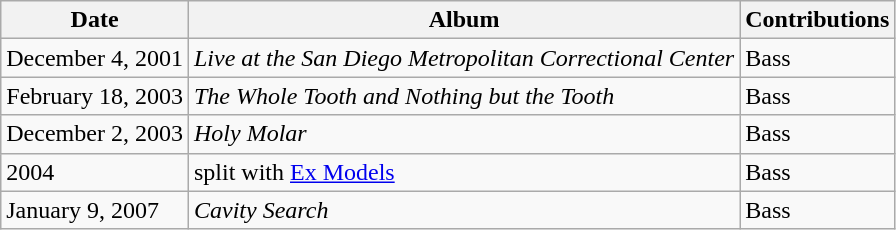<table class="wikitable" style="margin:1em 0;">
<tr>
<th>Date</th>
<th>Album</th>
<th>Contributions</th>
</tr>
<tr>
<td>December 4, 2001</td>
<td><em>Live at the San Diego Metropolitan Correctional Center</em></td>
<td>Bass</td>
</tr>
<tr>
<td>February 18, 2003</td>
<td><em>The Whole Tooth and Nothing but the Tooth</em></td>
<td>Bass</td>
</tr>
<tr>
<td>December 2, 2003</td>
<td><em>Holy Molar</em></td>
<td>Bass</td>
</tr>
<tr>
<td>2004</td>
<td>split with <a href='#'>Ex Models</a></td>
<td>Bass</td>
</tr>
<tr>
<td>January 9, 2007</td>
<td><em>Cavity Search</em></td>
<td>Bass</td>
</tr>
</table>
